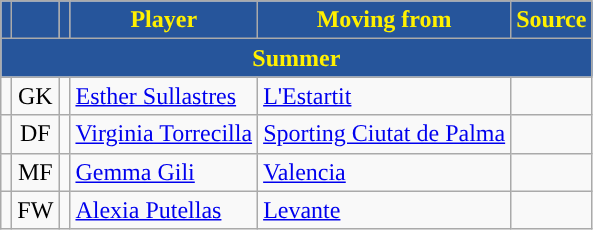<table class="wikitable plainrowheaders sortable" style="text-align:center">
<tr>
<th style="background:#26559B; color:#FFF000; "></th>
<th style="background:#26559B; color:#FFF000; "></th>
<th style="background:#26559B; color:#FFF000; "></th>
<th style="background:#26559B; color:#FFF000; ">Player</th>
<th style="background:#26559B; color:#FFF000; ">Moving from</th>
<th style="background:#26559B; color:#FFF000; ">Source</th>
</tr>
<tr>
<th colspan=6 style="background:#26559B; color:#FFF000; ">Summer</th>
</tr>
<tr>
<td></td>
<td>GK</td>
<td></td>
<td align=left><a href='#'>Esther Sullastres</a></td>
<td align="left"><a href='#'>L'Estartit</a></td>
<td></td>
</tr>
<tr>
<td></td>
<td>DF</td>
<td></td>
<td align="left"><a href='#'>Virginia Torrecilla</a></td>
<td align="left"><a href='#'>Sporting Ciutat de Palma</a></td>
<td></td>
</tr>
<tr>
<td></td>
<td>MF</td>
<td></td>
<td align=left><a href='#'>Gemma Gili</a></td>
<td align=left><a href='#'>Valencia</a></td>
<td></td>
</tr>
<tr>
<td></td>
<td>FW</td>
<td></td>
<td align=left><a href='#'>Alexia Putellas</a></td>
<td align="left"><a href='#'>Levante</a></td>
<td></td>
</tr>
</table>
